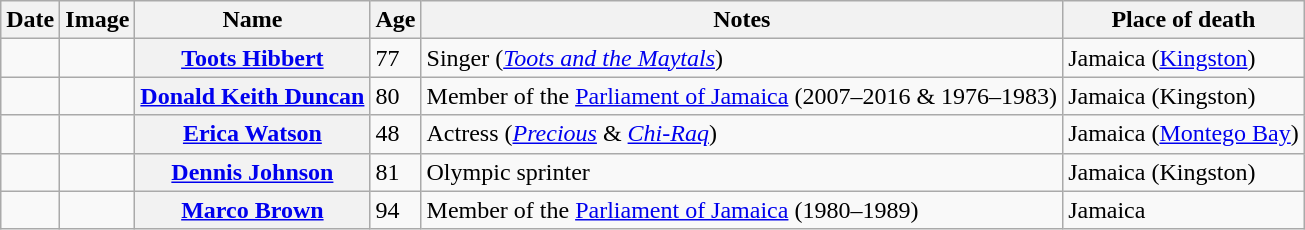<table class="wikitable sortable plainrowheaders">
<tr valign=bottom>
<th scope="col">Date</th>
<th scope="col">Image</th>
<th scope="col">Name</th>
<th scope="col">Age</th>
<th scope="col">Notes</th>
<th scope="col">Place of death</th>
</tr>
<tr>
<td></td>
<td></td>
<th scope="row"><a href='#'>Toots Hibbert</a></th>
<td>77</td>
<td>Singer (<em><a href='#'>Toots and the Maytals</a></em>)</td>
<td>Jamaica (<a href='#'>Kingston</a>)</td>
</tr>
<tr>
<td></td>
<td></td>
<th scope="row"><a href='#'>Donald Keith Duncan</a></th>
<td>80</td>
<td>Member of the <a href='#'>Parliament of Jamaica</a> (2007–2016 & 1976–1983)</td>
<td>Jamaica (Kingston)</td>
</tr>
<tr>
<td></td>
<td></td>
<th scope="row"><a href='#'>Erica Watson</a></th>
<td>48</td>
<td>Actress (<em><a href='#'>Precious</a></em> & <em><a href='#'>Chi-Raq</a></em>)</td>
<td>Jamaica (<a href='#'>Montego Bay</a>)</td>
</tr>
<tr>
<td></td>
<td></td>
<th scope="row"><a href='#'>Dennis Johnson</a></th>
<td>81</td>
<td>Olympic sprinter</td>
<td>Jamaica (Kingston)</td>
</tr>
<tr>
<td></td>
<td></td>
<th scope="row"><a href='#'>Marco Brown</a></th>
<td>94</td>
<td>Member of the <a href='#'>Parliament of Jamaica</a> (1980–1989)</td>
<td>Jamaica</td>
</tr>
</table>
